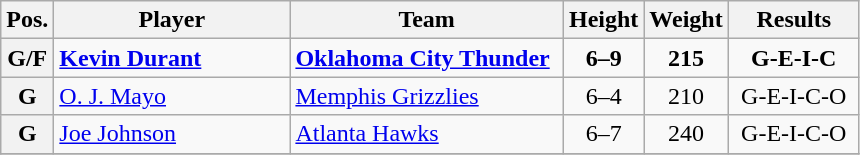<table class="wikitable">
<tr>
<th>Pos.</th>
<th width=150>Player</th>
<th width=175>Team</th>
<th>Height</th>
<th>Weight</th>
<th width=80>Results</th>
</tr>
<tr>
<th>G/F</th>
<td><strong><a href='#'>Kevin Durant</a></strong></td>
<td><strong><a href='#'>Oklahoma City Thunder</a></strong></td>
<td align=center><strong>6–9</strong></td>
<td align=center><strong>215</strong></td>
<td align=center><strong>G-E-I-C</strong></td>
</tr>
<tr>
<th>G</th>
<td><a href='#'>O. J. Mayo</a></td>
<td><a href='#'>Memphis Grizzlies</a></td>
<td align=center>6–4</td>
<td align=center>210</td>
<td align=center>G-E-I-C-O</td>
</tr>
<tr>
<th>G</th>
<td><a href='#'>Joe Johnson</a></td>
<td><a href='#'>Atlanta Hawks</a></td>
<td align=center>6–7</td>
<td align=center>240</td>
<td align=center>G-E-I-C-O</td>
</tr>
<tr>
</tr>
</table>
